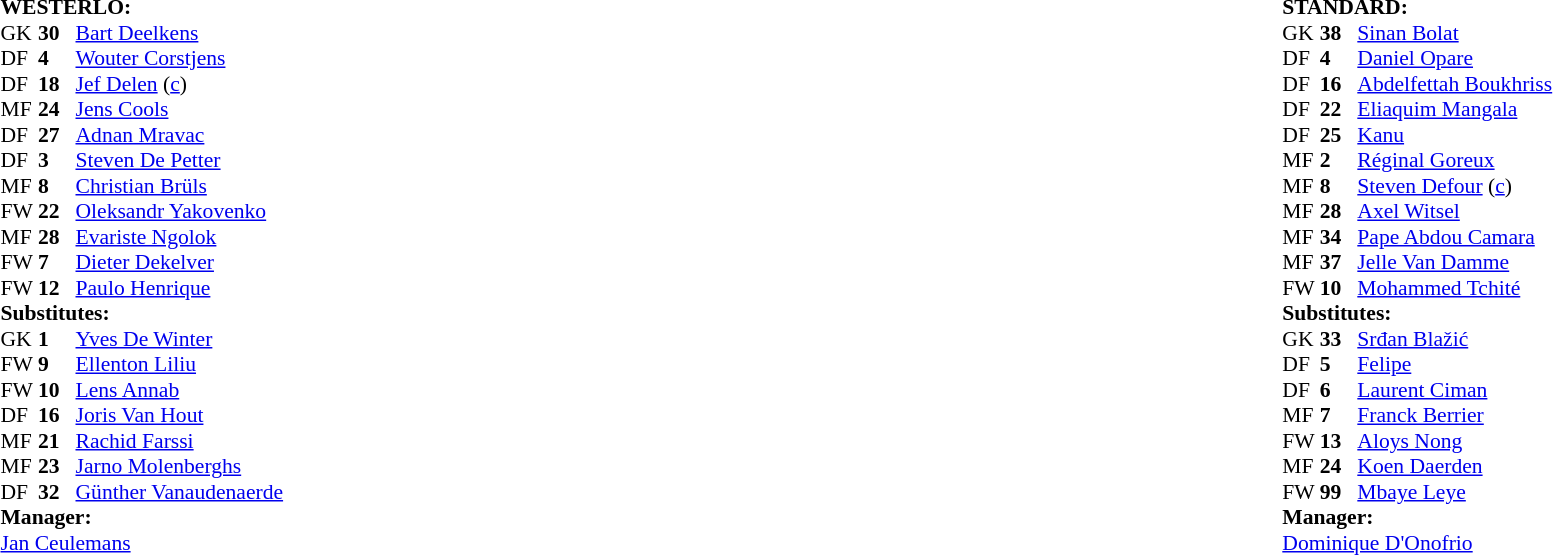<table width="100%">
<tr>
<td valign="top" width="50%"><br><table style="font-size: 90%" cellspacing="0" cellpadding="0">
<tr>
<td colspan="4"><strong>WESTERLO:</strong></td>
</tr>
<tr>
<th width="25"></th>
<th width="25"></th>
</tr>
<tr>
<td>GK</td>
<td><strong>30</strong></td>
<td> <a href='#'>Bart Deelkens</a></td>
</tr>
<tr>
<td>DF</td>
<td><strong>4</strong></td>
<td> <a href='#'>Wouter Corstjens</a></td>
</tr>
<tr>
<td>DF</td>
<td><strong>18</strong></td>
<td> <a href='#'>Jef Delen</a> (<a href='#'>c</a>)</td>
</tr>
<tr>
<td>MF</td>
<td><strong>24</strong></td>
<td> <a href='#'>Jens Cools</a></td>
</tr>
<tr>
<td>DF</td>
<td><strong>27</strong></td>
<td> <a href='#'>Adnan Mravac</a></td>
</tr>
<tr>
<td>DF</td>
<td><strong>3</strong></td>
<td> <a href='#'>Steven De Petter</a></td>
<td></td>
</tr>
<tr>
<td>MF</td>
<td><strong>8</strong></td>
<td> <a href='#'>Christian Brüls</a></td>
</tr>
<tr>
<td>FW</td>
<td><strong>22</strong></td>
<td> <a href='#'>Oleksandr Yakovenko</a></td>
<td></td>
<td></td>
</tr>
<tr>
<td>MF</td>
<td><strong>28</strong></td>
<td> <a href='#'>Evariste Ngolok</a></td>
</tr>
<tr>
<td>FW</td>
<td><strong>7</strong></td>
<td> <a href='#'>Dieter Dekelver</a></td>
<td></td>
<td></td>
</tr>
<tr>
<td>FW</td>
<td><strong>12</strong></td>
<td> <a href='#'>Paulo Henrique</a></td>
</tr>
<tr>
<td colspan=4><strong>Substitutes:</strong></td>
</tr>
<tr>
<td>GK</td>
<td><strong>1</strong></td>
<td> <a href='#'>Yves De Winter</a></td>
</tr>
<tr>
<td>FW</td>
<td><strong>9</strong></td>
<td> <a href='#'>Ellenton Liliu</a></td>
<td></td>
<td></td>
</tr>
<tr>
<td>FW</td>
<td><strong>10</strong></td>
<td> <a href='#'>Lens Annab</a></td>
<td></td>
<td></td>
</tr>
<tr>
<td>DF</td>
<td><strong>16</strong></td>
<td> <a href='#'>Joris Van Hout</a></td>
</tr>
<tr>
<td>MF</td>
<td><strong>21</strong></td>
<td> <a href='#'>Rachid Farssi</a></td>
</tr>
<tr>
<td>MF</td>
<td><strong>23</strong></td>
<td> <a href='#'>Jarno Molenberghs</a></td>
</tr>
<tr>
<td>DF</td>
<td><strong>32</strong></td>
<td> <a href='#'>Günther Vanaudenaerde</a></td>
</tr>
<tr>
<td colspan=4><strong>Manager:</strong></td>
</tr>
<tr>
<td colspan="4"> <a href='#'>Jan Ceulemans</a></td>
</tr>
</table>
</td>
<td valign="top" width="50%"><br><table style="font-size: 90%" cellspacing="0" cellpadding="0" align=center>
<tr>
<td colspan="4"><strong>STANDARD:</strong></td>
</tr>
<tr>
<th width="25"></th>
<th width="25"></th>
</tr>
<tr>
<td>GK</td>
<td><strong>38</strong></td>
<td> <a href='#'>Sinan Bolat</a></td>
</tr>
<tr>
<td>DF</td>
<td><strong>4</strong></td>
<td> <a href='#'>Daniel Opare</a></td>
</tr>
<tr>
<td>DF</td>
<td><strong>16</strong></td>
<td> <a href='#'>Abdelfettah Boukhriss</a></td>
</tr>
<tr>
<td>DF</td>
<td><strong>22</strong></td>
<td> <a href='#'>Eliaquim Mangala</a></td>
</tr>
<tr>
<td>DF</td>
<td><strong>25</strong></td>
<td> <a href='#'>Kanu</a></td>
</tr>
<tr>
<td>MF</td>
<td><strong>2</strong></td>
<td> <a href='#'>Réginal Goreux</a></td>
<td></td>
<td></td>
</tr>
<tr>
<td>MF</td>
<td><strong>8</strong></td>
<td> <a href='#'>Steven Defour</a> (<a href='#'>c</a>)</td>
</tr>
<tr>
<td>MF</td>
<td><strong>28</strong></td>
<td> <a href='#'>Axel Witsel</a></td>
</tr>
<tr>
<td>MF</td>
<td><strong>34</strong></td>
<td> <a href='#'>Pape Abdou Camara</a></td>
</tr>
<tr>
<td>MF</td>
<td><strong>37</strong></td>
<td> <a href='#'>Jelle Van Damme</a></td>
<td></td>
<td></td>
</tr>
<tr>
<td>FW</td>
<td><strong>10</strong></td>
<td> <a href='#'>Mohammed Tchité</a></td>
<td></td>
<td></td>
</tr>
<tr>
<td colspan=4><strong>Substitutes:</strong></td>
</tr>
<tr>
<td>GK</td>
<td><strong>33</strong></td>
<td> <a href='#'>Srđan Blažić</a></td>
</tr>
<tr>
<td>DF</td>
<td><strong>5</strong></td>
<td> <a href='#'>Felipe</a></td>
</tr>
<tr>
<td>DF</td>
<td><strong>6</strong></td>
<td> <a href='#'>Laurent Ciman</a></td>
</tr>
<tr>
<td>MF</td>
<td><strong>7</strong></td>
<td> <a href='#'>Franck Berrier</a></td>
</tr>
<tr>
<td>FW</td>
<td><strong>13</strong></td>
<td> <a href='#'>Aloys Nong</a></td>
<td></td>
<td></td>
</tr>
<tr>
<td>MF</td>
<td><strong>24</strong></td>
<td> <a href='#'>Koen Daerden</a></td>
<td></td>
<td></td>
</tr>
<tr>
<td>FW</td>
<td><strong>99</strong></td>
<td> <a href='#'>Mbaye Leye</a></td>
<td></td>
<td></td>
</tr>
<tr>
<td colspan=4><strong>Manager:</strong></td>
</tr>
<tr>
<td colspan="4"> <a href='#'>Dominique D'Onofrio</a></td>
</tr>
<tr>
</tr>
</table>
</td>
</tr>
</table>
